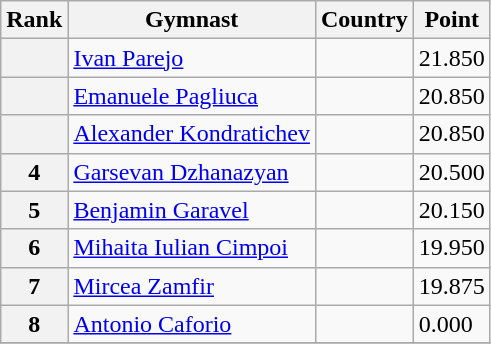<table class="wikitable sortable">
<tr>
<th>Rank</th>
<th>Gymnast</th>
<th>Country</th>
<th>Point</th>
</tr>
<tr>
<th></th>
<td><a href='#'>Ivan Parejo</a></td>
<td></td>
<td>21.850</td>
</tr>
<tr>
<th></th>
<td><a href='#'>Emanuele Pagliuca</a></td>
<td></td>
<td>20.850</td>
</tr>
<tr>
<th></th>
<td><a href='#'>Alexander Kondratichev</a></td>
<td></td>
<td>20.850</td>
</tr>
<tr>
<th>4</th>
<td><a href='#'>Garsevan Dzhanazyan</a></td>
<td></td>
<td>20.500</td>
</tr>
<tr>
<th>5</th>
<td><a href='#'>Benjamin Garavel</a></td>
<td></td>
<td>20.150</td>
</tr>
<tr>
<th>6</th>
<td><a href='#'>Mihaita Iulian Cimpoi</a></td>
<td></td>
<td>19.950</td>
</tr>
<tr>
<th>7</th>
<td><a href='#'>Mircea Zamfir</a></td>
<td></td>
<td>19.875</td>
</tr>
<tr>
<th>8</th>
<td><a href='#'>Antonio Caforio</a></td>
<td></td>
<td>0.000</td>
</tr>
<tr>
</tr>
</table>
